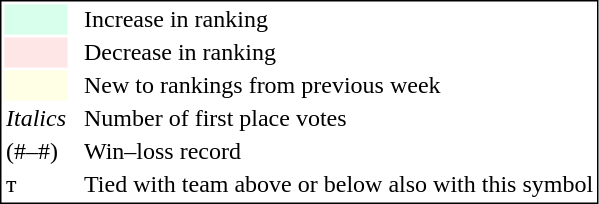<table style="border:1px solid black;">
<tr>
<td style="background:#D8FFEB; width:20px;"></td>
<td> </td>
<td>Increase in ranking</td>
</tr>
<tr>
<td style="background:#FFE6E6; width:20px;"></td>
<td> </td>
<td>Decrease in ranking</td>
</tr>
<tr>
<td style="background:#FFFFE6; width:20px;"></td>
<td> </td>
<td>New to rankings from previous week</td>
</tr>
<tr>
<td><em>Italics</em></td>
<td> </td>
<td>Number of first place votes</td>
</tr>
<tr>
<td>(#–#)</td>
<td> </td>
<td>Win–loss record</td>
</tr>
<tr>
<td>т</td>
<td></td>
<td>Tied with team above or below also with this symbol</td>
</tr>
</table>
